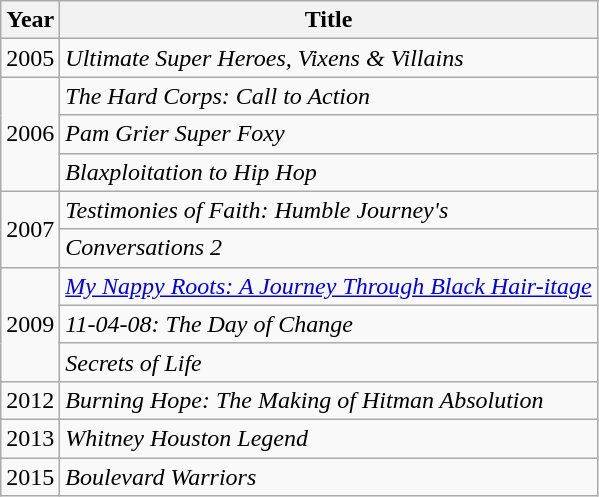<table class="wikitable sortable">
<tr>
<th>Year</th>
<th>Title</th>
</tr>
<tr>
<td>2005</td>
<td><em>Ultimate Super Heroes, Vixens & Villains</em></td>
</tr>
<tr>
<td rowspan="3">2006</td>
<td><em>The Hard Corps: Call to Action</em></td>
</tr>
<tr>
<td><em>Pam Grier Super Foxy</em></td>
</tr>
<tr>
<td><em>Blaxploitation to Hip Hop</em></td>
</tr>
<tr>
<td rowspan="2">2007</td>
<td><em>Testimonies of Faith: Humble Journey's</em></td>
</tr>
<tr>
<td><em>Conversations 2</em></td>
</tr>
<tr>
<td rowspan="3">2009</td>
<td><em><a href='#'>My Nappy Roots: A Journey Through Black Hair-itage</a></em></td>
</tr>
<tr>
<td><em>11-04-08: The Day of Change</em></td>
</tr>
<tr>
<td><em>Secrets of Life</em></td>
</tr>
<tr>
<td>2012</td>
<td><em>Burning Hope: The Making of Hitman Absolution</em></td>
</tr>
<tr>
<td>2013</td>
<td><em>Whitney Houston Legend</em></td>
</tr>
<tr>
<td>2015</td>
<td><em>Boulevard Warriors</em></td>
</tr>
</table>
